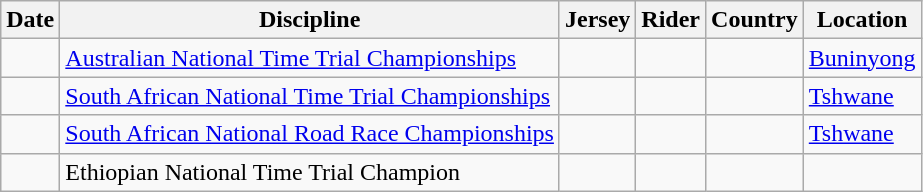<table class="wikitable">
<tr>
<th>Date</th>
<th>Discipline</th>
<th>Jersey</th>
<th>Rider</th>
<th>Country</th>
<th>Location</th>
</tr>
<tr>
<td></td>
<td><a href='#'>Australian National Time Trial Championships</a></td>
<td></td>
<td></td>
<td></td>
<td><a href='#'>Buninyong</a></td>
</tr>
<tr>
<td></td>
<td><a href='#'>South African National Time Trial Championships</a></td>
<td></td>
<td></td>
<td></td>
<td><a href='#'>Tshwane</a></td>
</tr>
<tr>
<td></td>
<td><a href='#'>South African National Road Race Championships</a></td>
<td></td>
<td></td>
<td></td>
<td><a href='#'>Tshwane</a></td>
</tr>
<tr>
<td></td>
<td>Ethiopian National Time Trial Champion</td>
<td></td>
<td></td>
<td></td>
<td></td>
</tr>
</table>
